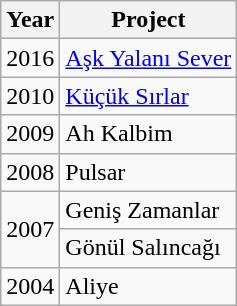<table class="wikitable">
<tr>
<th>Year</th>
<th>Project</th>
</tr>
<tr>
<td>2016</td>
<td><a href='#'>Aşk Yalanı Sever</a></td>
</tr>
<tr>
<td>2010</td>
<td><a href='#'>Küçük Sırlar</a></td>
</tr>
<tr>
<td>2009</td>
<td>Ah Kalbim</td>
</tr>
<tr>
<td>2008</td>
<td>Pulsar</td>
</tr>
<tr>
<td rowspan="2">2007</td>
<td>Geniş Zamanlar</td>
</tr>
<tr>
<td>Gönül Salıncağı</td>
</tr>
<tr>
<td>2004</td>
<td>Aliye</td>
</tr>
</table>
